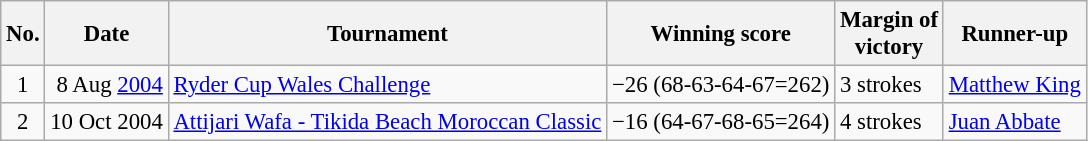<table class="wikitable" style="font-size:95%;">
<tr>
<th>No.</th>
<th>Date</th>
<th>Tournament</th>
<th>Winning score</th>
<th>Margin of<br>victory</th>
<th>Runner-up</th>
</tr>
<tr>
<td align=center>1</td>
<td align=right>8 Aug <a href='#'>2004</a></td>
<td><a href='#'>Ryder Cup Wales Challenge</a></td>
<td>−26 (68-63-64-67=262)</td>
<td>3 strokes</td>
<td> <a href='#'>Matthew King</a></td>
</tr>
<tr>
<td align=center>2</td>
<td align=right>10 Oct 2004</td>
<td><a href='#'>Attijari Wafa - Tikida Beach Moroccan Classic</a></td>
<td>−16 (64-67-68-65=264)</td>
<td>4 strokes</td>
<td> <a href='#'>Juan Abbate</a></td>
</tr>
</table>
